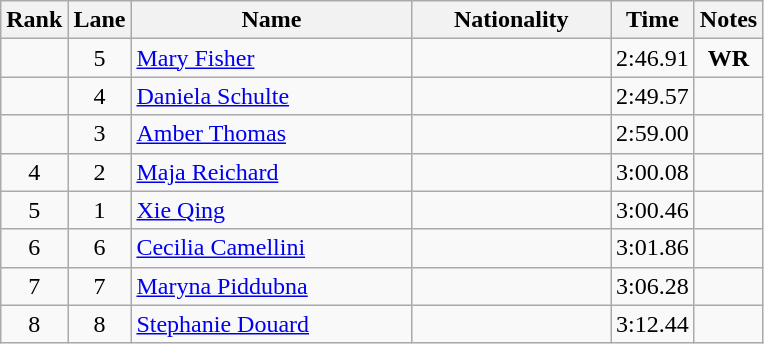<table class="wikitable sortable" style="text-align:center">
<tr>
<th>Rank</th>
<th>Lane</th>
<th style="width:180px">Name</th>
<th style="width:125px">Nationality</th>
<th>Time</th>
<th>Notes</th>
</tr>
<tr>
<td></td>
<td>5</td>
<td style="text-align:left;"><a href='#'>Mary Fisher</a></td>
<td style="text-align:left;"></td>
<td>2:46.91</td>
<td><strong>WR</strong></td>
</tr>
<tr>
<td></td>
<td>4</td>
<td style="text-align:left;"><a href='#'>Daniela Schulte</a></td>
<td style="text-align:left;"></td>
<td>2:49.57</td>
<td></td>
</tr>
<tr>
<td></td>
<td>3</td>
<td style="text-align:left;"><a href='#'>Amber Thomas</a></td>
<td style="text-align:left;"></td>
<td>2:59.00</td>
<td></td>
</tr>
<tr>
<td>4</td>
<td>2</td>
<td style="text-align:left;"><a href='#'>Maja Reichard</a></td>
<td style="text-align:left;"></td>
<td>3:00.08</td>
<td></td>
</tr>
<tr>
<td>5</td>
<td>1</td>
<td style="text-align:left;"><a href='#'>Xie Qing</a></td>
<td style="text-align:left;"></td>
<td>3:00.46</td>
<td></td>
</tr>
<tr>
<td>6</td>
<td>6</td>
<td style="text-align:left;"><a href='#'>Cecilia Camellini</a></td>
<td style="text-align:left;"></td>
<td>3:01.86</td>
<td></td>
</tr>
<tr>
<td>7</td>
<td>7</td>
<td style="text-align:left;"><a href='#'>Maryna Piddubna</a></td>
<td style="text-align:left;"></td>
<td>3:06.28</td>
<td></td>
</tr>
<tr>
<td>8</td>
<td>8</td>
<td style="text-align:left;"><a href='#'>Stephanie Douard</a></td>
<td style="text-align:left;"></td>
<td>3:12.44</td>
<td></td>
</tr>
</table>
